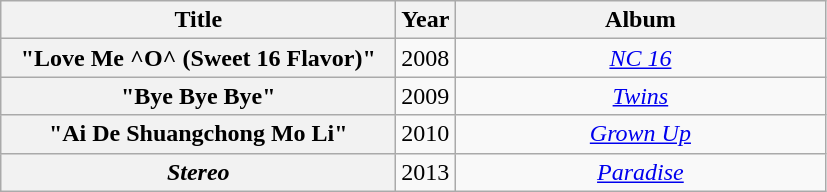<table class="wikitable plainrowheaders" style="text-align:center;">
<tr>
<th scope="col" rowspan="1" style="width:16em;">Title</th>
<th scope="col" rowspan="1">Year</th>
<th scope="col" rowspan="1" style="width:15em;">Album</th>
</tr>
<tr>
<th scope="row">"Love Me ^O^ (Sweet 16 Flavor)"</th>
<td>2008</td>
<td><em><a href='#'>NC 16</a></em></td>
</tr>
<tr>
<th scope="row">"Bye Bye Bye"</th>
<td>2009</td>
<td><em><a href='#'>Twins</a></em></td>
</tr>
<tr>
<th scope="row">"Ai De Shuangchong Mo Li"</th>
<td>2010</td>
<td><em><a href='#'>Grown Up</a></em></td>
</tr>
<tr>
<th scope="row"><em>Stereo</em></th>
<td>2013</td>
<td><em><a href='#'>Paradise</a></em></td>
</tr>
</table>
